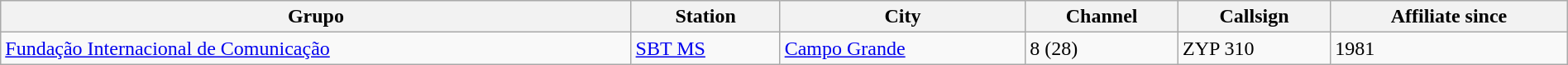<table class = "wikitable" style = "width: 100%">
<tr>
<th>Grupo</th>
<th>Station</th>
<th>City</th>
<th>Channel</th>
<th>Callsign</th>
<th>Affiliate since</th>
</tr>
<tr>
<td><a href='#'>Fundação Internacional de Comunicação</a></td>
<td><a href='#'>SBT MS</a></td>
<td><a href='#'>Campo Grande</a></td>
<td>8 (28)</td>
<td>ZYP 310</td>
<td>1981</td>
</tr>
</table>
